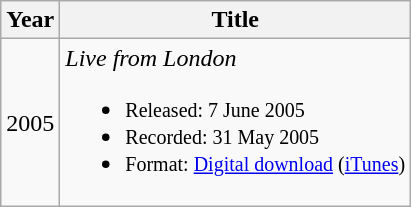<table class="wikitable">
<tr>
<th>Year</th>
<th>Title</th>
</tr>
<tr>
<td>2005</td>
<td><em>Live from London</em><br><ul><li><small>Released: 7 June 2005</small></li><li><small>Recorded: 31 May 2005</small></li><li><small>Format: <a href='#'>Digital download</a> (<a href='#'>iTunes</a>)</small></li></ul></td>
</tr>
</table>
